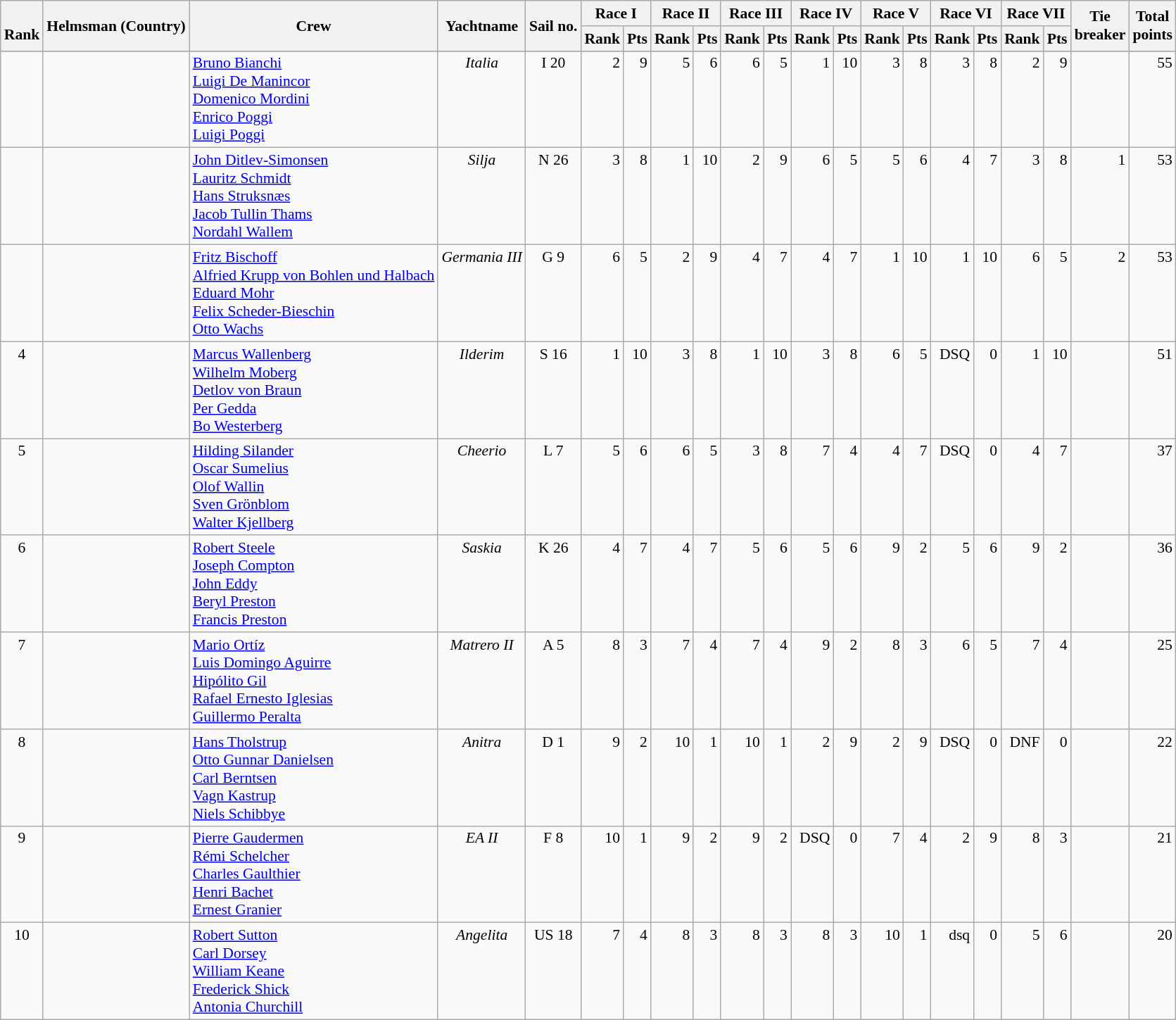<table class="wikitable" style="text-align:right; font-size:90%">
<tr>
<th rowspan="2"><br>Rank</th>
<th rowspan="2">Helmsman (Country)</th>
<th rowspan="2">Crew</th>
<th rowspan="2">Yachtname</th>
<th rowspan="2">Sail no.</th>
<th colspan="2">Race I</th>
<th colspan="2">Race II</th>
<th colspan="2">Race III</th>
<th colspan="2">Race IV</th>
<th colspan="2">Race V</th>
<th colspan="2">Race VI</th>
<th colspan="2">Race VII</th>
<th rowspan="2">Tie<br>breaker</th>
<th rowspan="2">Total<br>points</th>
</tr>
<tr>
<th>Rank</th>
<th>Pts</th>
<th>Rank</th>
<th>Pts</th>
<th>Rank</th>
<th>Pts</th>
<th>Rank</th>
<th>Pts</th>
<th>Rank</th>
<th>Pts</th>
<th>Rank</th>
<th>Pts</th>
<th>Rank</th>
<th>Pts</th>
</tr>
<tr>
</tr>
<tr style="vertical-align:top;">
<td align=center></td>
<td align=left></td>
<td align=left><a href='#'>Bruno Bianchi</a>  <br><a href='#'>Luigi De Manincor</a>  <br> <a href='#'>Domenico Mordini</a>  <br> <a href='#'>Enrico Poggi</a>  <br> <a href='#'>Luigi Poggi</a> </td>
<td align=center><em>Italia</em></td>
<td align=center>I 20</td>
<td>2</td>
<td>9</td>
<td>5</td>
<td>6</td>
<td>6</td>
<td>5</td>
<td>1</td>
<td>10</td>
<td>3</td>
<td>8</td>
<td>3</td>
<td>8</td>
<td>2</td>
<td>9</td>
<td></td>
<td>55</td>
</tr>
<tr style="vertical-align:top;">
<td align=center></td>
<td align=left></td>
<td align=left><a href='#'>John Ditlev-Simonsen</a>  <br><a href='#'>Lauritz Schmidt</a>  <br> <a href='#'>Hans Struksnæs</a>  <br> <a href='#'>Jacob Tullin Thams</a>  <br> <a href='#'>Nordahl Wallem</a> </td>
<td align=center><em>Silja</em></td>
<td align=center>N 26</td>
<td>3</td>
<td>8</td>
<td>1</td>
<td>10</td>
<td>2</td>
<td>9</td>
<td>6</td>
<td>5</td>
<td>5</td>
<td>6</td>
<td>4</td>
<td>7</td>
<td>3</td>
<td>8</td>
<td>1</td>
<td>53</td>
</tr>
<tr style="vertical-align:top;">
<td align=center></td>
<td align=left></td>
<td align=left><a href='#'>Fritz Bischoff</a>  <br><a href='#'>Alfried Krupp von Bohlen und Halbach</a>  <br> <a href='#'>Eduard Mohr</a>  <br> <a href='#'>Felix Scheder-Bieschin</a>  <br> <a href='#'>Otto Wachs</a> </td>
<td align=center><em>Germania III</em></td>
<td align=center>G 9</td>
<td>6</td>
<td>5</td>
<td>2</td>
<td>9</td>
<td>4</td>
<td>7</td>
<td>4</td>
<td>7</td>
<td>1</td>
<td>10</td>
<td>1</td>
<td>10</td>
<td>6</td>
<td>5</td>
<td>2</td>
<td>53</td>
</tr>
<tr style="vertical-align:top;">
<td align=center>4</td>
<td align=left></td>
<td align=left><a href='#'>Marcus Wallenberg</a>  <br> <a href='#'>Wilhelm Moberg</a>  <br> <a href='#'>Detlov von Braun</a>  <br> <a href='#'>Per Gedda</a>  <br> <a href='#'>Bo Westerberg</a> </td>
<td align=center><em>Ilderim</em></td>
<td align=center>S 16</td>
<td>1</td>
<td>10</td>
<td>3</td>
<td>8</td>
<td>1</td>
<td>10</td>
<td>3</td>
<td>8</td>
<td>6</td>
<td>5</td>
<td>DSQ</td>
<td>0</td>
<td>1</td>
<td>10</td>
<td></td>
<td>51</td>
</tr>
<tr style="vertical-align:top;">
<td align=center>5</td>
<td align=left></td>
<td align=left><a href='#'>Hilding Silander</a>  <br><a href='#'>Oscar Sumelius</a>  <br> <a href='#'>Olof Wallin</a>  <br> <a href='#'>Sven Grönblom</a>  <br> <a href='#'>Walter Kjellberg</a> </td>
<td align=center><em>Cheerio</em></td>
<td align=center>L 7</td>
<td>5</td>
<td>6</td>
<td>6</td>
<td>5</td>
<td>3</td>
<td>8</td>
<td>7</td>
<td>4</td>
<td>4</td>
<td>7</td>
<td>DSQ</td>
<td>0</td>
<td>4</td>
<td>7</td>
<td></td>
<td>37</td>
</tr>
<tr style="vertical-align:top;">
<td align=center>6</td>
<td align=left></td>
<td align=left><a href='#'>Robert Steele</a>  <br><a href='#'>Joseph Compton</a>  <br> <a href='#'>John Eddy</a>  <br> <a href='#'>Beryl Preston</a>  <br> <a href='#'>Francis Preston</a> </td>
<td align=center><em>Saskia</em></td>
<td align=center>K 26</td>
<td>4</td>
<td>7</td>
<td>4</td>
<td>7</td>
<td>5</td>
<td>6</td>
<td>5</td>
<td>6</td>
<td>9</td>
<td>2</td>
<td>5</td>
<td>6</td>
<td>9</td>
<td>2</td>
<td></td>
<td>36</td>
</tr>
<tr style="vertical-align:top;">
<td align=center>7</td>
<td align=left></td>
<td align=left><a href='#'>Mario Ortíz</a>  <br><a href='#'>Luis Domingo Aguirre</a>  <br> <a href='#'>Hipólito Gil</a>  <br> <a href='#'>Rafael Ernesto Iglesias</a>  <br> <a href='#'>Guillermo Peralta</a> </td>
<td align=center><em>Matrero II</em></td>
<td align=center>A 5</td>
<td>8</td>
<td>3</td>
<td>7</td>
<td>4</td>
<td>7</td>
<td>4</td>
<td>9</td>
<td>2</td>
<td>8</td>
<td>3</td>
<td>6</td>
<td>5</td>
<td>7</td>
<td>4</td>
<td></td>
<td>25</td>
</tr>
<tr style="vertical-align:top;">
<td align=center>8</td>
<td align=left></td>
<td align=left><a href='#'>Hans Tholstrup</a>  <br><a href='#'>Otto Gunnar Danielsen</a>  <br> <a href='#'>Carl Berntsen</a>  <br> <a href='#'>Vagn Kastrup</a>  <br> <a href='#'>Niels Schibbye</a> </td>
<td align=center><em>Anitra</em></td>
<td align=center>D 1</td>
<td>9</td>
<td>2</td>
<td>10</td>
<td>1</td>
<td>10</td>
<td>1</td>
<td>2</td>
<td>9</td>
<td>2</td>
<td>9</td>
<td>DSQ</td>
<td>0</td>
<td>DNF</td>
<td>0</td>
<td></td>
<td>22</td>
</tr>
<tr style="vertical-align:top;">
<td align=center>9</td>
<td align=left></td>
<td align=left><a href='#'>Pierre Gaudermen</a>  <br> <a href='#'>Rémi Schelcher</a>  <br> <a href='#'>Charles Gaulthier</a>  <br> <a href='#'>Henri Bachet</a>  <br> <a href='#'>Ernest Granier</a> </td>
<td align=center><em>EA II</em></td>
<td align=center>F 8</td>
<td>10</td>
<td>1</td>
<td>9</td>
<td>2</td>
<td>9</td>
<td>2</td>
<td>DSQ</td>
<td>0</td>
<td>7</td>
<td>4</td>
<td>2</td>
<td>9</td>
<td>8</td>
<td>3</td>
<td></td>
<td>21</td>
</tr>
<tr style="vertical-align:top;">
<td align=center>10</td>
<td align=left></td>
<td align=left><a href='#'>Robert Sutton</a>  <br><a href='#'>Carl Dorsey</a>  <br> <a href='#'>William Keane</a>  <br> <a href='#'>Frederick Shick</a>  <br> <a href='#'>Antonia Churchill</a> </td>
<td align=center><em>Angelita</em></td>
<td align=center>US 18</td>
<td>7</td>
<td>4</td>
<td>8</td>
<td>3</td>
<td>8</td>
<td>3</td>
<td>8</td>
<td>3</td>
<td>10</td>
<td>1</td>
<td>dsq</td>
<td>0</td>
<td>5</td>
<td>6</td>
<td></td>
<td>20</td>
</tr>
</table>
